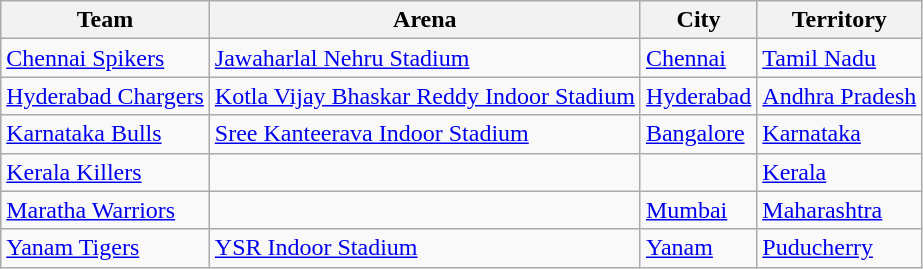<table class="wikitable">
<tr>
<th>Team</th>
<th>Arena</th>
<th>City</th>
<th>Territory</th>
</tr>
<tr>
<td><a href='#'>Chennai Spikers</a></td>
<td><a href='#'>Jawaharlal Nehru Stadium</a></td>
<td><a href='#'>Chennai</a></td>
<td><a href='#'>Tamil Nadu</a></td>
</tr>
<tr>
<td><a href='#'>Hyderabad Chargers</a></td>
<td><a href='#'>Kotla Vijay Bhaskar Reddy Indoor Stadium</a></td>
<td><a href='#'>Hyderabad</a></td>
<td><a href='#'>Andhra Pradesh</a></td>
</tr>
<tr>
<td><a href='#'>Karnataka Bulls</a></td>
<td><a href='#'>Sree Kanteerava Indoor Stadium</a></td>
<td><a href='#'>Bangalore</a></td>
<td><a href='#'>Karnataka</a></td>
</tr>
<tr>
<td><a href='#'>Kerala Killers</a></td>
<td></td>
<td></td>
<td><a href='#'>Kerala</a></td>
</tr>
<tr>
<td><a href='#'>Maratha Warriors</a></td>
<td></td>
<td><a href='#'>Mumbai</a></td>
<td><a href='#'>Maharashtra</a></td>
</tr>
<tr>
<td><a href='#'>Yanam Tigers</a></td>
<td><a href='#'>YSR Indoor Stadium</a></td>
<td><a href='#'>Yanam</a></td>
<td><a href='#'>Puducherry</a></td>
</tr>
</table>
